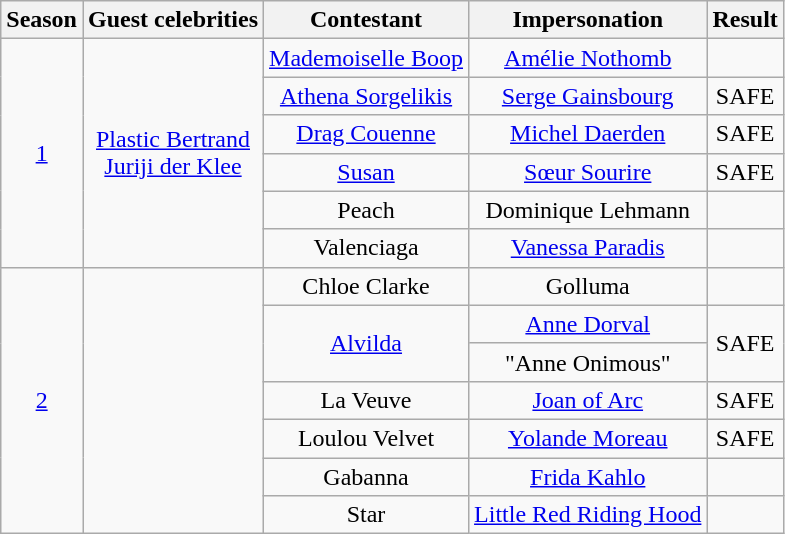<table class="wikitable" style="text-align:center">
<tr>
<th>Season</th>
<th>Guest celebrities</th>
<th>Contestant</th>
<th>Impersonation</th>
<th>Result</th>
</tr>
<tr>
<td rowspan="6"><a href='#'>1</a></td>
<td rowspan="6"><a href='#'>Plastic Bertrand</a><br><a href='#'>Juriji der Klee</a></td>
<td nowrap><a href='#'>Mademoiselle Boop</a></td>
<td><a href='#'>Amélie Nothomb</a></td>
<td></td>
</tr>
<tr>
<td><a href='#'>Athena Sorgelikis</a></td>
<td><a href='#'>Serge Gainsbourg</a></td>
<td>SAFE</td>
</tr>
<tr>
<td><a href='#'>Drag Couenne</a></td>
<td><a href='#'>Michel Daerden</a></td>
<td>SAFE</td>
</tr>
<tr>
<td><a href='#'>Susan</a></td>
<td><a href='#'>Sœur Sourire</a></td>
<td>SAFE</td>
</tr>
<tr>
<td>Peach</td>
<td nowrap>Dominique Lehmann</td>
<td></td>
</tr>
<tr>
<td>Valenciaga</td>
<td><a href='#'>Vanessa Paradis</a></td>
<td></td>
</tr>
<tr>
<td rowspan="7"><a href='#'>2</a></td>
<td rowspan="7"><br></td>
<td>Chloe Clarke</td>
<td>Golluma</td>
<td></td>
</tr>
<tr>
<td rowspan="2"><a href='#'>Alvilda</a></td>
<td><a href='#'>Anne Dorval</a></td>
<td rowspan="2">SAFE</td>
</tr>
<tr>
<td>"Anne Onimous"</td>
</tr>
<tr>
<td>La Veuve</td>
<td><a href='#'>Joan of Arc</a></td>
<td>SAFE</td>
</tr>
<tr>
<td>Loulou Velvet</td>
<td><a href='#'>Yolande Moreau</a></td>
<td>SAFE</td>
</tr>
<tr>
<td>Gabanna</td>
<td><a href='#'>Frida Kahlo</a></td>
<td></td>
</tr>
<tr>
<td>Star</td>
<td nowrap><a href='#'>Little Red Riding Hood</a></td>
<td></td>
</tr>
</table>
